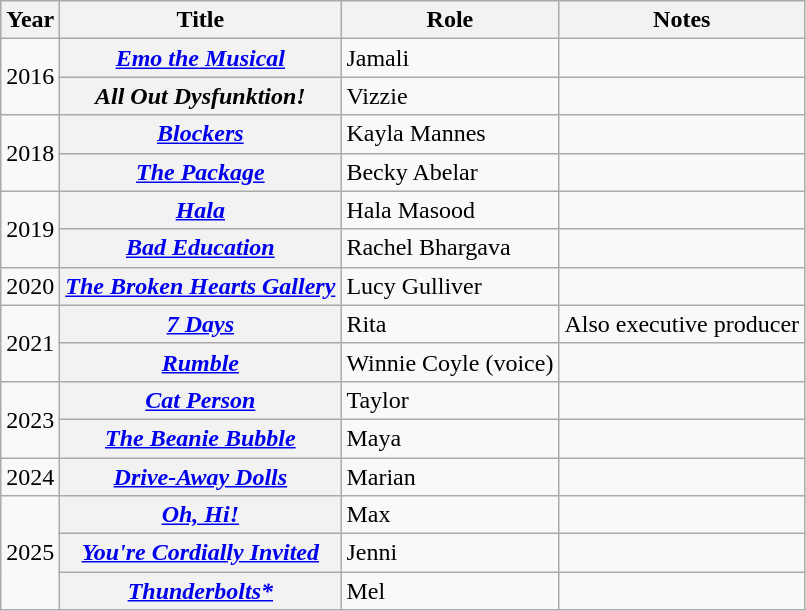<table class="wikitable sortable mw-collapsible plainrowheaders">
<tr>
<th scope="col">Year</th>
<th scope="col">Title</th>
<th scope="col">Role</th>
<th scope="col">Notes</th>
</tr>
<tr>
<td rowspan=2>2016</td>
<th scope="row"><em><a href='#'>Emo the Musical</a></em></th>
<td>Jamali</td>
<td></td>
</tr>
<tr>
<th scope="row"><em>All Out Dysfunktion!</em></th>
<td>Vizzie</td>
<td></td>
</tr>
<tr>
<td rowspan=2>2018</td>
<th scope="row"><em><a href='#'>Blockers</a></em></th>
<td>Kayla Mannes</td>
<td></td>
</tr>
<tr>
<th scope="row"><em><a href='#'>The Package</a></em></th>
<td>Becky Abelar</td>
<td></td>
</tr>
<tr>
<td rowspan=2>2019</td>
<th scope="row"><em><a href='#'>Hala</a></em></th>
<td>Hala Masood</td>
<td></td>
</tr>
<tr>
<th scope="row"><em><a href='#'>Bad Education</a></em></th>
<td>Rachel Bhargava</td>
<td></td>
</tr>
<tr>
<td>2020</td>
<th scope="row"><em><a href='#'>The Broken Hearts Gallery</a></em></th>
<td>Lucy Gulliver</td>
<td></td>
</tr>
<tr>
<td rowspan=2>2021</td>
<th scope="row"><em><a href='#'>7 Days</a></em></th>
<td>Rita</td>
<td>Also executive producer</td>
</tr>
<tr>
<th scope="row"><em><a href='#'>Rumble</a></em></th>
<td>Winnie Coyle (voice)</td>
<td></td>
</tr>
<tr>
<td rowspan=2>2023</td>
<th scope="row"><em><a href='#'>Cat Person</a></em></th>
<td>Taylor</td>
<td></td>
</tr>
<tr>
<th scope="row"><em><a href='#'>The Beanie Bubble</a></em></th>
<td>Maya</td>
<td></td>
</tr>
<tr>
<td>2024</td>
<th scope="row"><em><a href='#'>Drive-Away Dolls</a></em></th>
<td>Marian</td>
<td></td>
</tr>
<tr>
<td rowspan="3">2025</td>
<th scope="row"><em><a href='#'>Oh, Hi!</a></em></th>
<td>Max</td>
<td></td>
</tr>
<tr>
<th scope="row"><em><a href='#'>You're Cordially Invited</a></em></th>
<td>Jenni</td>
<td></td>
</tr>
<tr>
<th scope="row"><em><a href='#'>Thunderbolts*</a></em></th>
<td>Mel</td>
<td></td>
</tr>
</table>
